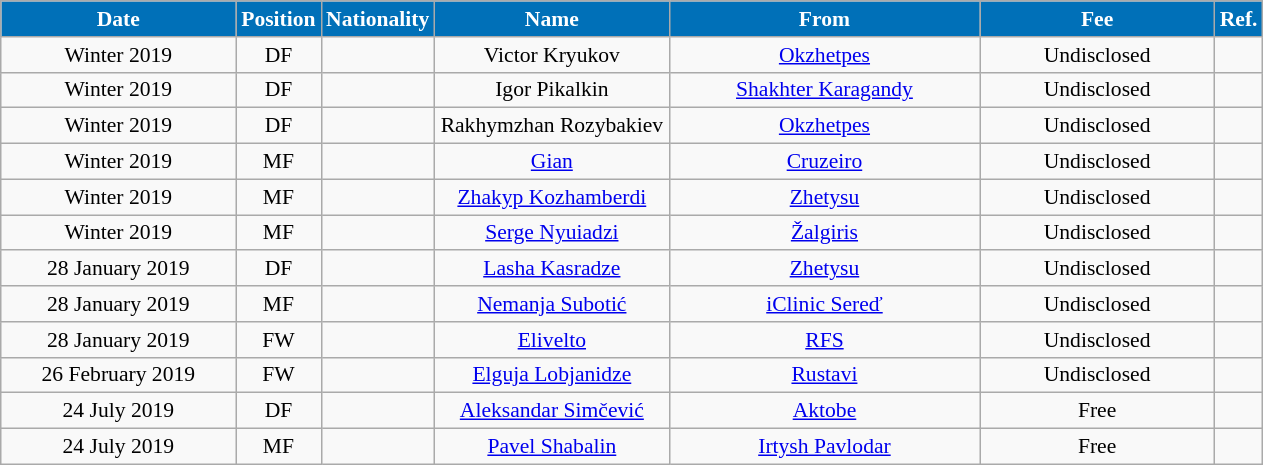<table class="wikitable"  style="text-align:center; font-size:90%; ">
<tr>
<th style="background:#0070B8; color:#FFFFFF; width:150px;">Date</th>
<th style="background:#0070B8; color:#FFFFFF; width:50px;">Position</th>
<th style="background:#0070B8; color:#FFFFFF; width:50px;">Nationality</th>
<th style="background:#0070B8; color:#FFFFFF; width:150px;">Name</th>
<th style="background:#0070B8; color:#FFFFFF; width:200px;">From</th>
<th style="background:#0070B8; color:#FFFFFF; width:150px;">Fee</th>
<th style="background:#0070B8; color:#FFFFFF; width:25px;">Ref.</th>
</tr>
<tr>
<td>Winter 2019</td>
<td>DF</td>
<td></td>
<td>Victor Kryukov</td>
<td><a href='#'>Okzhetpes</a></td>
<td>Undisclosed</td>
<td></td>
</tr>
<tr>
<td>Winter 2019</td>
<td>DF</td>
<td></td>
<td>Igor Pikalkin</td>
<td><a href='#'>Shakhter Karagandy</a></td>
<td>Undisclosed</td>
<td></td>
</tr>
<tr>
<td>Winter 2019</td>
<td>DF</td>
<td></td>
<td>Rakhymzhan Rozybakiev</td>
<td><a href='#'>Okzhetpes</a></td>
<td>Undisclosed</td>
<td></td>
</tr>
<tr>
<td>Winter 2019</td>
<td>MF</td>
<td></td>
<td><a href='#'>Gian</a></td>
<td><a href='#'>Cruzeiro</a></td>
<td>Undisclosed</td>
<td></td>
</tr>
<tr>
<td>Winter 2019</td>
<td>MF</td>
<td></td>
<td><a href='#'>Zhakyp Kozhamberdi</a></td>
<td><a href='#'>Zhetysu</a></td>
<td>Undisclosed</td>
<td></td>
</tr>
<tr>
<td>Winter 2019</td>
<td>MF</td>
<td></td>
<td><a href='#'>Serge Nyuiadzi</a></td>
<td><a href='#'>Žalgiris</a></td>
<td>Undisclosed</td>
<td></td>
</tr>
<tr>
<td>28 January 2019</td>
<td>DF</td>
<td></td>
<td><a href='#'>Lasha Kasradze</a></td>
<td><a href='#'>Zhetysu</a></td>
<td>Undisclosed</td>
<td></td>
</tr>
<tr>
<td>28 January 2019</td>
<td>MF</td>
<td></td>
<td><a href='#'>Nemanja Subotić</a></td>
<td><a href='#'>iClinic Sereď</a></td>
<td>Undisclosed</td>
<td></td>
</tr>
<tr>
<td>28 January 2019</td>
<td>FW</td>
<td></td>
<td><a href='#'>Elivelto</a></td>
<td><a href='#'>RFS</a></td>
<td>Undisclosed</td>
<td></td>
</tr>
<tr>
<td>26 February 2019</td>
<td>FW</td>
<td></td>
<td><a href='#'>Elguja Lobjanidze</a></td>
<td><a href='#'>Rustavi</a></td>
<td>Undisclosed</td>
<td></td>
</tr>
<tr>
<td>24 July 2019</td>
<td>DF</td>
<td></td>
<td><a href='#'>Aleksandar Simčević</a></td>
<td><a href='#'>Aktobe</a></td>
<td>Free</td>
<td></td>
</tr>
<tr>
<td>24 July 2019</td>
<td>MF</td>
<td></td>
<td><a href='#'>Pavel Shabalin</a></td>
<td><a href='#'>Irtysh Pavlodar</a></td>
<td>Free</td>
<td></td>
</tr>
</table>
